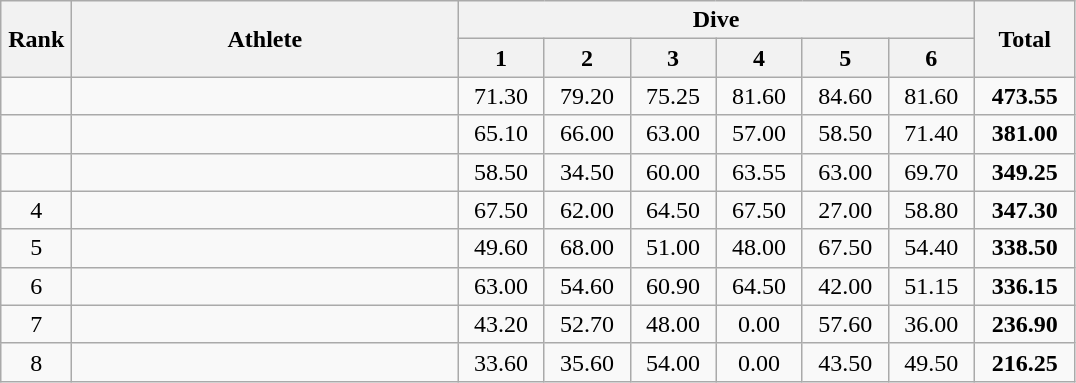<table class=wikitable style="text-align:center">
<tr>
<th rowspan="2" width=40>Rank</th>
<th rowspan="2" width=250>Athlete</th>
<th colspan="6">Dive</th>
<th rowspan="2" width=60>Total</th>
</tr>
<tr>
<th width=50>1</th>
<th width=50>2</th>
<th width=50>3</th>
<th width=50>4</th>
<th width=50>5</th>
<th width=50>6</th>
</tr>
<tr>
<td></td>
<td align=left></td>
<td>71.30</td>
<td>79.20</td>
<td>75.25</td>
<td>81.60</td>
<td>84.60</td>
<td>81.60</td>
<td><strong>473.55</strong></td>
</tr>
<tr>
<td></td>
<td align=left></td>
<td>65.10</td>
<td>66.00</td>
<td>63.00</td>
<td>57.00</td>
<td>58.50</td>
<td>71.40</td>
<td><strong>381.00</strong></td>
</tr>
<tr>
<td></td>
<td align=left></td>
<td>58.50</td>
<td>34.50</td>
<td>60.00</td>
<td>63.55</td>
<td>63.00</td>
<td>69.70</td>
<td><strong>349.25</strong></td>
</tr>
<tr>
<td>4</td>
<td align=left></td>
<td>67.50</td>
<td>62.00</td>
<td>64.50</td>
<td>67.50</td>
<td>27.00</td>
<td>58.80</td>
<td><strong>347.30</strong></td>
</tr>
<tr>
<td>5</td>
<td align=left></td>
<td>49.60</td>
<td>68.00</td>
<td>51.00</td>
<td>48.00</td>
<td>67.50</td>
<td>54.40</td>
<td><strong>338.50</strong></td>
</tr>
<tr>
<td>6</td>
<td align=left></td>
<td>63.00</td>
<td>54.60</td>
<td>60.90</td>
<td>64.50</td>
<td>42.00</td>
<td>51.15</td>
<td><strong>336.15</strong></td>
</tr>
<tr>
<td>7</td>
<td align=left></td>
<td>43.20</td>
<td>52.70</td>
<td>48.00</td>
<td>0.00</td>
<td>57.60</td>
<td>36.00</td>
<td><strong>236.90</strong></td>
</tr>
<tr>
<td>8</td>
<td align=left></td>
<td>33.60</td>
<td>35.60</td>
<td>54.00</td>
<td>0.00</td>
<td>43.50</td>
<td>49.50</td>
<td><strong>216.25</strong></td>
</tr>
</table>
